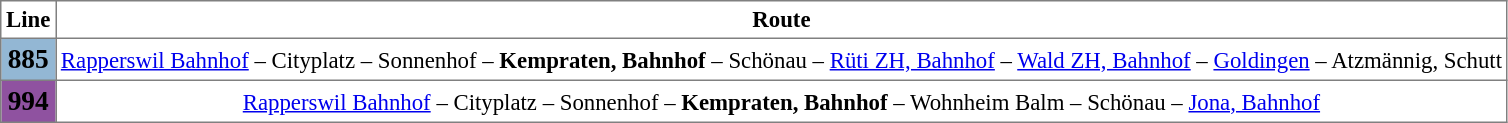<table border="1" cellspacing="0" cellpadding="3" style="border-collapse:collapse; font-size:95%; margin-left:10px; margin-bottom:5px;">
<tr>
<th>Line</th>
<th>Route</th>
</tr>
<tr align=center>
<td bgcolor=#93b7d4><span><big><strong>885</strong></big></span></td>
<td><a href='#'>Rapperswil Bahnhof</a> – Cityplatz – Sonnenhof – <strong>Kempraten, Bahnhof</strong> – Schönau – <a href='#'>Rüti ZH, Bahnhof</a> – <a href='#'>Wald ZH, Bahnhof</a> – <a href='#'>Goldingen</a> – Atzmännig, Schutt</td>
</tr>
<tr align=center>
<td bgcolor=#8f52a0><span><big><strong>994</strong></big></span></td>
<td><a href='#'>Rapperswil Bahnhof</a> – Cityplatz – Sonnenhof – <strong>Kempraten, Bahnhof</strong> – Wohnheim Balm – Schönau – <a href='#'>Jona, Bahnhof</a></td>
</tr>
</table>
